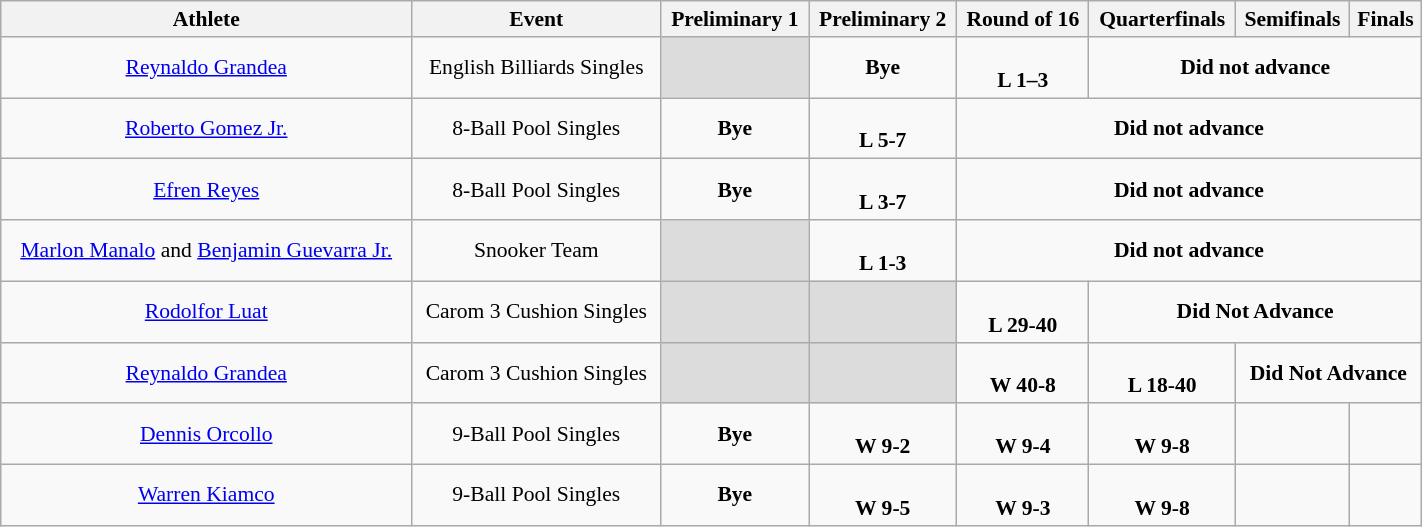<table class="wikitable" width="75%" style="text-align:center; font-size:90%">
<tr>
<th>Athlete</th>
<th>Event</th>
<th>Preliminary 1</th>
<th>Preliminary 2</th>
<th>Round of 16</th>
<th>Quarterfinals</th>
<th>Semifinals</th>
<th>Finals</th>
</tr>
<tr>
<td align=center><a href='#'>Reynaldo Grandea</a></td>
<td align=center>English Billiards Singles</td>
<td bgcolor=#DCDCDC></td>
<td align=center><strong>Bye</strong></td>
<td align=center><br><strong>L 1–3</strong></td>
<td align=center colspan=3><strong>Did not advance</strong></td>
</tr>
<tr>
<td align=center><a href='#'>Roberto Gomez Jr.</a></td>
<td align=center>8-Ball Pool Singles</td>
<td align=center><strong>Bye</strong></td>
<td align=center><br><strong>L 5-7</strong></td>
<td align=center colspan=4><strong>Did not advance</strong></td>
</tr>
<tr>
<td align=center><a href='#'>Efren Reyes</a></td>
<td align=center>8-Ball Pool Singles</td>
<td align=center><strong>Bye</strong></td>
<td align=center><br><strong>L 3-7</strong></td>
<td align=center colspan=4><strong>Did not advance</strong></td>
</tr>
<tr>
<td align=center><a href='#'>Marlon Manalo</a> and <a href='#'>Benjamin Guevarra Jr.</a></td>
<td align=center>Snooker Team</td>
<td bgcolor=#DCDCDC></td>
<td align=center><br><strong>L 1-3</strong></td>
<td align=center colspan=4><strong>Did not advance</strong></td>
</tr>
<tr>
<td align=center><a href='#'>Rodolfor Luat</a></td>
<td align=center>Carom 3 Cushion Singles</td>
<td bgcolor=#DCDCDC></td>
<td bgcolor=#DCDCDC></td>
<td align=center><br><strong>L 29-40</strong></td>
<td colspan=3 align=center><strong>Did Not Advance</strong></td>
</tr>
<tr>
<td align=center><a href='#'>Reynaldo Grandea</a></td>
<td align=center>Carom 3 Cushion Singles</td>
<td bgcolor=#DCDCDC></td>
<td bgcolor=#DCDCDC></td>
<td align=center><br> <strong>W 40-8</strong></td>
<td align=center><br> <strong>L 18-40</strong></td>
<td align=center colspan=2><strong>Did Not Advance</strong></td>
</tr>
<tr>
<td align=center><a href='#'>Dennis Orcollo</a></td>
<td align=center>9-Ball Pool Singles</td>
<td align=center><strong>Bye</strong></td>
<td align=center><br> <strong>W 9-2</strong></td>
<td align=center><br> <strong>W 9-4</strong></td>
<td align=center><br> <strong>W 9-8</strong></td>
<td align=center><br></td>
<td align=center></td>
</tr>
<tr>
<td align=center><a href='#'>Warren Kiamco</a></td>
<td align=center>9-Ball Pool Singles</td>
<td align=center><strong>Bye</strong></td>
<td align=center><br> <strong>W 9-5</strong></td>
<td align=center><br> <strong>W 9-3</strong></td>
<td align=center><br> <strong>W 9-8</strong></td>
<td align=center><br></td>
<td align=center></td>
</tr>
</table>
